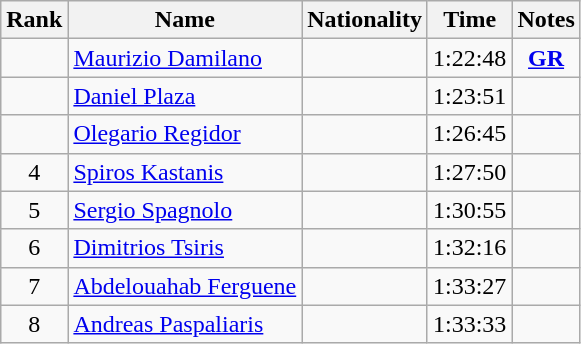<table class="wikitable sortable" style="text-align:center">
<tr>
<th>Rank</th>
<th>Name</th>
<th>Nationality</th>
<th>Time</th>
<th>Notes</th>
</tr>
<tr>
<td></td>
<td align=left><a href='#'>Maurizio Damilano</a></td>
<td align=left></td>
<td>1:22:48</td>
<td><strong><a href='#'>GR</a></strong></td>
</tr>
<tr>
<td></td>
<td align=left><a href='#'>Daniel Plaza</a></td>
<td align=left></td>
<td>1:23:51</td>
<td></td>
</tr>
<tr>
<td></td>
<td align=left><a href='#'>Olegario Regidor</a></td>
<td align=left></td>
<td>1:26:45</td>
<td></td>
</tr>
<tr>
<td>4</td>
<td align=left><a href='#'>Spiros Kastanis</a></td>
<td align=left></td>
<td>1:27:50</td>
<td></td>
</tr>
<tr>
<td>5</td>
<td align=left><a href='#'>Sergio Spagnolo</a></td>
<td align=left></td>
<td>1:30:55</td>
<td></td>
</tr>
<tr>
<td>6</td>
<td align=left><a href='#'>Dimitrios Tsiris</a></td>
<td align=left></td>
<td>1:32:16</td>
<td></td>
</tr>
<tr>
<td>7</td>
<td align=left><a href='#'>Abdelouahab Ferguene</a></td>
<td align=left></td>
<td>1:33:27</td>
<td></td>
</tr>
<tr>
<td>8</td>
<td align=left><a href='#'>Andreas Paspaliaris</a></td>
<td align=left></td>
<td>1:33:33</td>
<td></td>
</tr>
</table>
